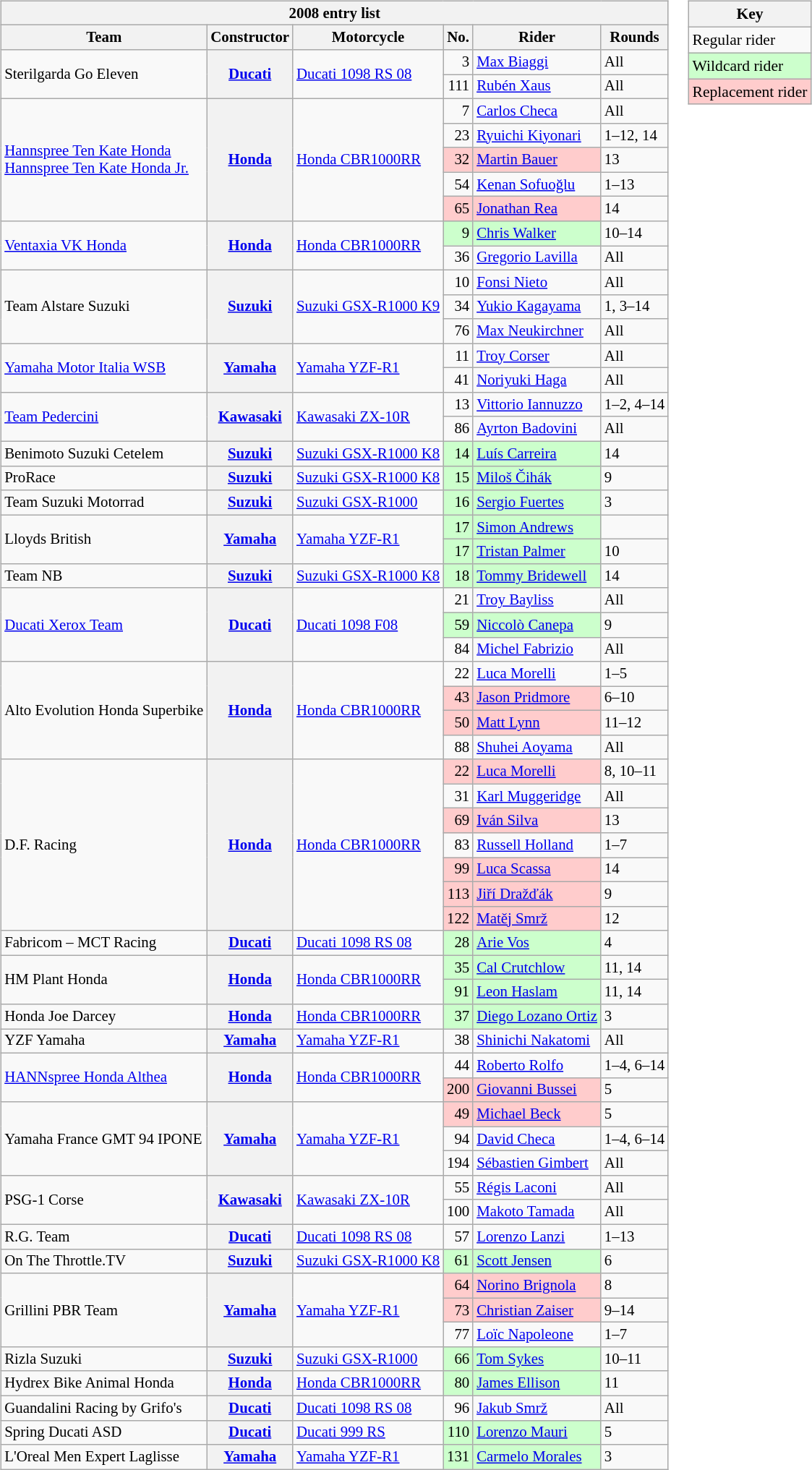<table>
<tr>
<td><br><table class="wikitable" style="font-size: 87%;">
<tr>
<th colspan=8>2008 entry list</th>
</tr>
<tr>
<th>Team</th>
<th>Constructor</th>
<th>Motorcycle</th>
<th>No.</th>
<th>Rider</th>
<th>Rounds</th>
</tr>
<tr>
<td rowspan=2>Sterilgarda Go Eleven</td>
<th rowspan=2><a href='#'>Ducati</a></th>
<td rowspan=2><a href='#'>Ducati 1098 RS 08</a></td>
<td align="right">3</td>
<td> <a href='#'>Max Biaggi</a></td>
<td>All</td>
</tr>
<tr>
<td align="right">111</td>
<td> <a href='#'>Rubén Xaus</a></td>
<td>All</td>
</tr>
<tr>
<td rowspan=5><a href='#'>Hannspree Ten Kate Honda</a><br><a href='#'>Hannspree Ten Kate Honda Jr.</a></td>
<th rowspan=5><a href='#'>Honda</a></th>
<td rowspan=5><a href='#'>Honda CBR1000RR</a></td>
<td align="right">7</td>
<td> <a href='#'>Carlos Checa</a></td>
<td>All</td>
</tr>
<tr>
<td align="right">23</td>
<td> <a href='#'>Ryuichi Kiyonari</a></td>
<td>1–12, 14</td>
</tr>
<tr>
<td style="background:#ffcccc;" align="right">32</td>
<td style="background:#ffcccc;"> <a href='#'>Martin Bauer</a></td>
<td>13</td>
</tr>
<tr>
<td align="right">54</td>
<td> <a href='#'>Kenan Sofuoğlu</a></td>
<td>1–13</td>
</tr>
<tr>
<td style="background:#ffcccc;" align="right">65</td>
<td style="background:#ffcccc;"> <a href='#'>Jonathan Rea</a></td>
<td>14</td>
</tr>
<tr>
<td rowspan=2><a href='#'>Ventaxia VK Honda</a></td>
<th rowspan=2><a href='#'>Honda</a></th>
<td rowspan=2><a href='#'>Honda CBR1000RR</a></td>
<td style="background-color:#ccffcc" align="right">9</td>
<td style="background-color:#ccffcc"> <a href='#'>Chris Walker</a></td>
<td>10–14</td>
</tr>
<tr>
<td align="right">36</td>
<td> <a href='#'>Gregorio Lavilla</a></td>
<td>All</td>
</tr>
<tr>
<td rowspan=3>Team Alstare Suzuki</td>
<th rowspan=3><a href='#'>Suzuki</a></th>
<td rowspan=3><a href='#'>Suzuki GSX-R1000 K9</a></td>
<td align="right">10</td>
<td> <a href='#'>Fonsi Nieto</a></td>
<td>All</td>
</tr>
<tr>
<td align="right">34</td>
<td> <a href='#'>Yukio Kagayama</a></td>
<td>1, 3–14</td>
</tr>
<tr>
<td align="right">76</td>
<td> <a href='#'>Max Neukirchner</a></td>
<td>All</td>
</tr>
<tr>
<td rowspan=2><a href='#'>Yamaha Motor Italia WSB</a></td>
<th rowspan=2><a href='#'>Yamaha</a></th>
<td rowspan=2><a href='#'>Yamaha YZF-R1</a></td>
<td align="right">11</td>
<td> <a href='#'>Troy Corser</a></td>
<td>All</td>
</tr>
<tr>
<td align="right">41</td>
<td> <a href='#'>Noriyuki Haga</a></td>
<td>All</td>
</tr>
<tr>
<td rowspan=2><a href='#'>Team Pedercini</a></td>
<th rowspan=2><a href='#'>Kawasaki</a></th>
<td rowspan=2><a href='#'>Kawasaki ZX-10R</a></td>
<td align="right">13</td>
<td> <a href='#'>Vittorio Iannuzzo</a></td>
<td>1–2, 4–14</td>
</tr>
<tr>
<td align="right">86</td>
<td> <a href='#'>Ayrton Badovini</a></td>
<td>All</td>
</tr>
<tr>
<td>Benimoto Suzuki Cetelem</td>
<th><a href='#'>Suzuki</a></th>
<td><a href='#'>Suzuki GSX-R1000 K8</a></td>
<td style="background:#ccffcc;" align="right">14</td>
<td style="background:#ccffcc;"> <a href='#'>Luís Carreira</a></td>
<td>14</td>
</tr>
<tr>
<td>ProRace</td>
<th><a href='#'>Suzuki</a></th>
<td><a href='#'>Suzuki GSX-R1000 K8</a></td>
<td style="background:#ccffcc;" align="right">15</td>
<td style="background:#ccffcc;"> <a href='#'>Miloš Čihák</a></td>
<td>9</td>
</tr>
<tr>
<td>Team Suzuki Motorrad</td>
<th><a href='#'>Suzuki</a></th>
<td><a href='#'>Suzuki GSX-R1000</a></td>
<td style="background:#ccffcc;" align="right">16</td>
<td style="background:#ccffcc;"> <a href='#'>Sergio Fuertes</a></td>
<td>3</td>
</tr>
<tr>
<td rowspan=2>Lloyds British</td>
<th rowspan=2><a href='#'>Yamaha</a></th>
<td rowspan=2><a href='#'>Yamaha YZF-R1</a></td>
<td style="background:#ccffcc;" align="right">17</td>
<td style="background:#ccffcc;"> <a href='#'>Simon Andrews</a></td>
<td></td>
</tr>
<tr>
<td style="background:#ccffcc;" align="right">17</td>
<td style="background:#ccffcc;"> <a href='#'>Tristan Palmer</a></td>
<td>10</td>
</tr>
<tr>
<td>Team NB</td>
<th><a href='#'>Suzuki</a></th>
<td><a href='#'>Suzuki GSX-R1000 K8</a></td>
<td style="background:#ccffcc;" align="right">18</td>
<td style="background:#ccffcc;"> <a href='#'>Tommy Bridewell</a></td>
<td>14</td>
</tr>
<tr>
<td rowspan=3><a href='#'>Ducati Xerox Team</a></td>
<th rowspan=3><a href='#'>Ducati</a></th>
<td rowspan=3><a href='#'>Ducati 1098 F08</a></td>
<td align="right">21</td>
<td> <a href='#'>Troy Bayliss</a></td>
<td>All</td>
</tr>
<tr>
<td style="background:#ccffcc;" align="right">59</td>
<td style="background:#ccffcc;"> <a href='#'>Niccolò Canepa</a></td>
<td>9</td>
</tr>
<tr>
<td align="right">84</td>
<td> <a href='#'>Michel Fabrizio</a></td>
<td>All</td>
</tr>
<tr>
<td rowspan=4>Alto Evolution Honda Superbike</td>
<th rowspan=4><a href='#'>Honda</a></th>
<td rowspan=4><a href='#'>Honda CBR1000RR</a></td>
<td align="right">22</td>
<td> <a href='#'>Luca Morelli</a></td>
<td>1–5</td>
</tr>
<tr>
<td style="background:#ffcccc;" align="right">43</td>
<td style="background:#ffcccc;"> <a href='#'>Jason Pridmore</a></td>
<td>6–10</td>
</tr>
<tr>
<td style="background:#ffcccc;" align="right">50</td>
<td style="background:#ffcccc;"> <a href='#'>Matt Lynn</a></td>
<td>11–12</td>
</tr>
<tr>
<td align="right">88</td>
<td> <a href='#'>Shuhei Aoyama</a></td>
<td>All</td>
</tr>
<tr>
<td rowspan=7>D.F. Racing</td>
<th rowspan=7><a href='#'>Honda</a></th>
<td rowspan=7><a href='#'>Honda CBR1000RR</a></td>
<td style="background:#ffcccc;" align="right">22</td>
<td style="background:#ffcccc;"> <a href='#'>Luca Morelli</a></td>
<td>8, 10–11</td>
</tr>
<tr>
<td align="right">31</td>
<td> <a href='#'>Karl Muggeridge</a></td>
<td>All</td>
</tr>
<tr>
<td style="background:#ffcccc;" align="right">69</td>
<td style="background:#ffcccc;"> <a href='#'>Iván Silva</a></td>
<td>13</td>
</tr>
<tr>
<td align="right">83</td>
<td> <a href='#'>Russell Holland</a></td>
<td>1–7</td>
</tr>
<tr>
<td style="background:#ffcccc;" align="right">99</td>
<td style="background:#ffcccc;"> <a href='#'>Luca Scassa</a></td>
<td>14</td>
</tr>
<tr>
<td style="background:#ffcccc;" align="right">113</td>
<td style="background:#ffcccc;"> <a href='#'>Jiří Dražďák</a></td>
<td>9</td>
</tr>
<tr>
<td style="background:#ffcccc;" align="right">122</td>
<td style="background:#ffcccc;"> <a href='#'>Matěj Smrž</a></td>
<td>12</td>
</tr>
<tr>
<td>Fabricom – MCT Racing</td>
<th><a href='#'>Ducati</a></th>
<td><a href='#'>Ducati 1098 RS 08</a></td>
<td style="background-color:#ccffcc" align="right">28</td>
<td style="background-color:#ccffcc"> <a href='#'>Arie Vos</a></td>
<td>4</td>
</tr>
<tr>
<td rowspan=2>HM Plant Honda</td>
<th rowspan=2><a href='#'>Honda</a></th>
<td rowspan=2><a href='#'>Honda CBR1000RR</a></td>
<td style="background-color:#ccffcc" align="right">35</td>
<td style="background-color:#ccffcc"> <a href='#'>Cal Crutchlow</a></td>
<td>11, 14</td>
</tr>
<tr>
<td style="background-color:#ccffcc" align="right">91</td>
<td style="background-color:#ccffcc"> <a href='#'>Leon Haslam</a></td>
<td>11, 14</td>
</tr>
<tr>
<td>Honda Joe Darcey</td>
<th><a href='#'>Honda</a></th>
<td><a href='#'>Honda CBR1000RR</a></td>
<td style="background-color:#ccffcc" align="right">37</td>
<td style="background-color:#ccffcc"> <a href='#'>Diego Lozano Ortiz</a></td>
<td>3</td>
</tr>
<tr>
<td>YZF Yamaha</td>
<th><a href='#'>Yamaha</a></th>
<td><a href='#'>Yamaha YZF-R1</a></td>
<td align="right">38</td>
<td> <a href='#'>Shinichi Nakatomi</a></td>
<td>All</td>
</tr>
<tr>
<td rowspan=2><a href='#'>HANNspree Honda Althea</a></td>
<th rowspan=2><a href='#'>Honda</a></th>
<td rowspan=2><a href='#'>Honda CBR1000RR</a></td>
<td align="right">44</td>
<td> <a href='#'>Roberto Rolfo</a></td>
<td>1–4, 6–14</td>
</tr>
<tr>
<td style="background:#ffcccc;" align="right">200</td>
<td style="background:#ffcccc;"> <a href='#'>Giovanni Bussei</a></td>
<td>5</td>
</tr>
<tr>
<td rowspan=3>Yamaha France GMT 94 IPONE</td>
<th rowspan=3><a href='#'>Yamaha</a></th>
<td rowspan=3><a href='#'>Yamaha YZF-R1</a></td>
<td style="background:#ffcccc;" align="right">49</td>
<td style="background:#ffcccc;"> <a href='#'>Michael Beck</a></td>
<td>5</td>
</tr>
<tr>
<td align="right">94</td>
<td> <a href='#'>David Checa</a></td>
<td>1–4, 6–14</td>
</tr>
<tr>
<td align="right">194</td>
<td> <a href='#'>Sébastien Gimbert</a></td>
<td>All</td>
</tr>
<tr>
<td rowspan=2>PSG-1 Corse</td>
<th rowspan=2><a href='#'>Kawasaki</a></th>
<td rowspan=2><a href='#'>Kawasaki ZX-10R</a></td>
<td align="right">55</td>
<td> <a href='#'>Régis Laconi</a></td>
<td>All</td>
</tr>
<tr>
<td align="right">100</td>
<td> <a href='#'>Makoto Tamada</a></td>
<td>All</td>
</tr>
<tr>
<td>R.G. Team</td>
<th><a href='#'>Ducati</a></th>
<td><a href='#'>Ducati 1098 RS 08</a></td>
<td align="right">57</td>
<td> <a href='#'>Lorenzo Lanzi</a></td>
<td>1–13</td>
</tr>
<tr>
<td>On The Throttle.TV</td>
<th><a href='#'>Suzuki</a></th>
<td><a href='#'>Suzuki GSX-R1000 K8</a></td>
<td style="background:#ccffcc;" align="right">61</td>
<td style="background:#ccffcc;"> <a href='#'>Scott Jensen</a></td>
<td>6</td>
</tr>
<tr>
<td rowspan=3>Grillini PBR Team</td>
<th rowspan=3><a href='#'>Yamaha</a></th>
<td rowspan=3><a href='#'>Yamaha YZF-R1</a></td>
<td style="background:#ffcccc;" align="right">64</td>
<td style="background:#ffcccc;"> <a href='#'>Norino Brignola</a></td>
<td>8</td>
</tr>
<tr>
<td style="background:#ffcccc;" align="right">73</td>
<td style="background:#ffcccc;"> <a href='#'>Christian Zaiser</a></td>
<td>9–14</td>
</tr>
<tr>
<td align="right">77</td>
<td> <a href='#'>Loïc Napoleone</a></td>
<td>1–7</td>
</tr>
<tr>
<td>Rizla Suzuki</td>
<th><a href='#'>Suzuki</a></th>
<td><a href='#'>Suzuki GSX-R1000</a></td>
<td style="background:#ccffcc;" align="right">66</td>
<td style="background:#ccffcc;"> <a href='#'>Tom Sykes</a></td>
<td>10–11</td>
</tr>
<tr>
<td>Hydrex Bike Animal Honda</td>
<th><a href='#'>Honda</a></th>
<td><a href='#'>Honda CBR1000RR</a></td>
<td style="background-color:#ccffcc" align="right">80</td>
<td style="background-color:#ccffcc"> <a href='#'>James Ellison</a></td>
<td>11</td>
</tr>
<tr>
<td>Guandalini Racing by Grifo's</td>
<th><a href='#'>Ducati</a></th>
<td><a href='#'>Ducati 1098 RS 08</a></td>
<td align="right">96</td>
<td> <a href='#'>Jakub Smrž</a></td>
<td>All</td>
</tr>
<tr>
<td>Spring Ducati ASD</td>
<th><a href='#'>Ducati</a></th>
<td><a href='#'>Ducati 999 RS</a></td>
<td style="background-color:#ccffcc" align="right">110</td>
<td style="background-color:#ccffcc"> <a href='#'>Lorenzo Mauri</a></td>
<td>5</td>
</tr>
<tr>
<td>L'Oreal Men Expert Laglisse</td>
<th><a href='#'>Yamaha</a></th>
<td><a href='#'>Yamaha YZF-R1</a></td>
<td style="background-color:#ccffcc" align="right">131</td>
<td style="background-color:#ccffcc"> <a href='#'>Carmelo Morales</a></td>
<td>3</td>
</tr>
</table>
</td>
<td valign="top"><br><table class="wikitable" style="font-size: 90%;">
<tr>
<th colspan=2>Key</th>
</tr>
<tr>
<td>Regular rider</td>
</tr>
<tr style="background-color:#ccffcc">
<td>Wildcard rider</td>
</tr>
<tr style="background-color:#ffcccc">
<td>Replacement rider</td>
</tr>
</table>
</td>
</tr>
</table>
